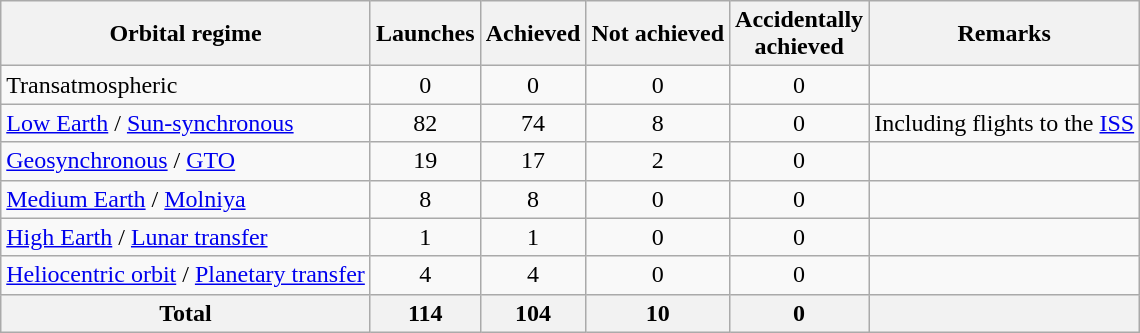<table class="wikitable sortable" style=text-align:center>
<tr>
<th>Orbital regime</th>
<th>Launches</th>
<th>Achieved</th>
<th>Not achieved</th>
<th>Accidentally <br> achieved</th>
<th>Remarks</th>
</tr>
<tr>
<td align=left>Transatmospheric</td>
<td>0</td>
<td>0</td>
<td>0</td>
<td>0</td>
<td></td>
</tr>
<tr>
<td align=left><a href='#'>Low Earth</a> / <a href='#'>Sun-synchronous</a></td>
<td>82</td>
<td>74</td>
<td>8</td>
<td>0</td>
<td align=left>Including flights to the <a href='#'>ISS</a></td>
</tr>
<tr>
<td align=left><a href='#'>Geosynchronous</a> / <a href='#'>GTO</a></td>
<td>19</td>
<td>17</td>
<td>2</td>
<td>0</td>
<td></td>
</tr>
<tr>
<td align=left><a href='#'>Medium Earth</a> / <a href='#'>Molniya</a></td>
<td>8</td>
<td>8</td>
<td>0</td>
<td>0</td>
<td></td>
</tr>
<tr>
<td align=left><a href='#'>High Earth</a> / <a href='#'>Lunar transfer</a></td>
<td>1</td>
<td>1</td>
<td>0</td>
<td>0</td>
<td></td>
</tr>
<tr>
<td align=left><a href='#'>Heliocentric orbit</a> / <a href='#'>Planetary transfer</a></td>
<td>4</td>
<td>4</td>
<td>0</td>
<td>0</td>
<td></td>
</tr>
<tr class="sortbottom">
<th>Total</th>
<th>114</th>
<th>104</th>
<th>10</th>
<th>0</th>
<th></th>
</tr>
</table>
